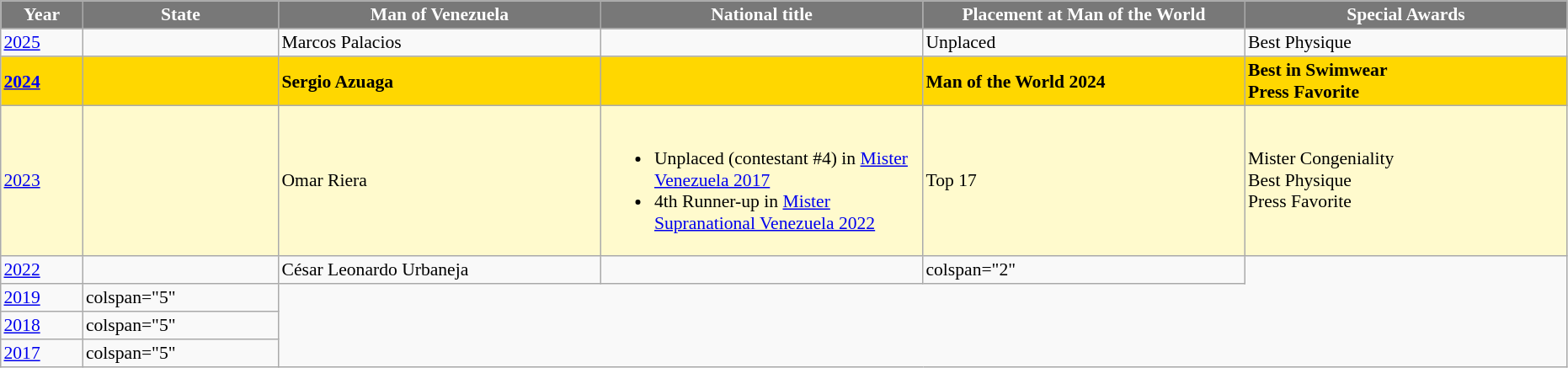<table class="sortable" border="5" cellpadding="2" cellspacing="0" align=" 0 1em 0 0" style="background: #f9f9f9; border: 1px #aaa solid; border-collapse: collapse; font-size: 90%">
<tr>
<th width="60" style="background-color:#787878;color:#FFFFFF;">Year</th>
<th width="150" style="background-color:#787878;color:#FFFFFF;">State</th>
<th width="250" style="background-color:#787878;color:#FFFFFF;">Man of Venezuela</th>
<th width="250" style="background-color:#787878;color:#FFFFFF;">National title</th>
<th width="250" style="background-color:#787878;color:#FFFFFF;">Placement at Man of the World</th>
<th width="250" style="background-color:#787878;color:#FFFFFF;">Special Awards</th>
</tr>
<tr>
<td><a href='#'>2025</a></td>
<td></td>
<td>Marcos Palacios</td>
<td></td>
<td>Unplaced</td>
<td> Best Physique</td>
</tr>
<tr style="background-color:gold; font-weight: bold ">
<td><a href='#'>2024</a></td>
<td></td>
<td>Sergio Azuaga</td>
<td></td>
<td>Man of the World 2024</td>
<td> Best in Swimwear<br> Press Favorite</td>
</tr>
<tr bgcolor="#FFFACD">
<td><a href='#'>2023</a></td>
<td></td>
<td>Omar Riera</td>
<td><br><ul><li>Unplaced (contestant #4) in <a href='#'>Mister Venezuela 2017</a></li><li>4th Runner-up in <a href='#'>Mister Supranational Venezuela 2022</a></li></ul></td>
<td>Top 17</td>
<td> Mister Congeniality<br> Best Physique<br> Press Favorite</td>
</tr>
<tr>
<td><a href='#'>2022</a></td>
<td></td>
<td>César Leonardo Urbaneja</td>
<td></td>
<td>colspan="2" </td>
</tr>
<tr>
<td><a href='#'>2019</a></td>
<td>colspan="5" </td>
</tr>
<tr>
<td><a href='#'>2018</a></td>
<td>colspan="5" </td>
</tr>
<tr>
<td><a href='#'>2017</a></td>
<td>colspan="5" </td>
</tr>
</table>
